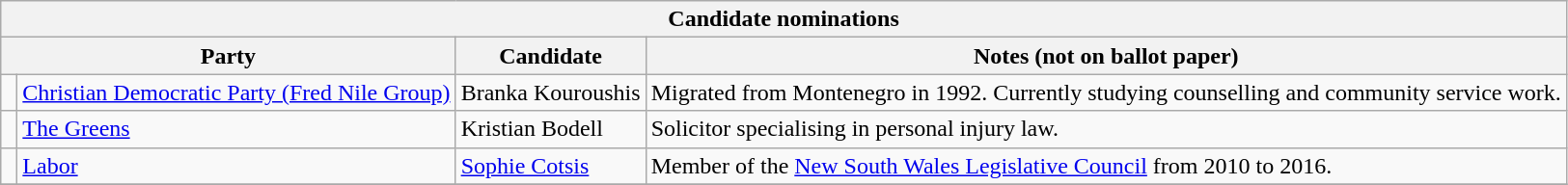<table class="wikitable">
<tr>
<th colspan=4>Candidate nominations</th>
</tr>
<tr>
<th colspan=2>Party</th>
<th>Candidate</th>
<th>Notes (not on ballot paper)</th>
</tr>
<tr>
<td> </td>
<td><a href='#'>Christian Democratic Party (Fred Nile Group)</a></td>
<td>Branka Kouroushis</td>
<td>Migrated from Montenegro in 1992. Currently studying counselling and community service work.</td>
</tr>
<tr>
<td> </td>
<td><a href='#'>The Greens</a></td>
<td>Kristian Bodell</td>
<td>Solicitor specialising in personal injury law.</td>
</tr>
<tr>
<td> </td>
<td><a href='#'>Labor</a></td>
<td><a href='#'>Sophie Cotsis</a></td>
<td>Member of the <a href='#'>New South Wales Legislative Council</a> from 2010 to 2016.</td>
</tr>
<tr>
</tr>
</table>
